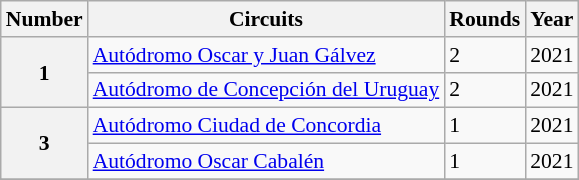<table class="wikitable" style="font-size:90%">
<tr>
<th>Number</th>
<th>Circuits</th>
<th>Rounds</th>
<th>Year</th>
</tr>
<tr>
<th rowspan=2>1</th>
<td> <a href='#'>Autódromo Oscar y Juan Gálvez</a></td>
<td>2</td>
<td>2021</td>
</tr>
<tr>
<td> <a href='#'>Autódromo de Concepción del Uruguay</a></td>
<td>2</td>
<td>2021</td>
</tr>
<tr>
<th rowspan=2>3</th>
<td> <a href='#'>Autódromo Ciudad de Concordia</a></td>
<td>1</td>
<td>2021</td>
</tr>
<tr>
<td> <a href='#'>Autódromo Oscar Cabalén</a></td>
<td>1</td>
<td>2021</td>
</tr>
<tr>
</tr>
</table>
